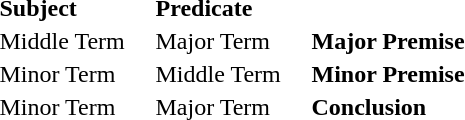<table>
<tr>
<th width=100 style=text-align:left>Subject</th>
<th width=100 style=text-align:left>Predicate</th>
<th width=120></th>
</tr>
<tr>
<td>Middle Term</td>
<td>Major Term</td>
<th style=text-align:left>Major Premise</th>
</tr>
<tr>
<td>Minor Term</td>
<td>Middle Term</td>
<th style=text-align:left>Minor Premise</th>
</tr>
<tr>
<td>Minor Term</td>
<td>Major Term</td>
<th style=text-align:left>Conclusion</th>
</tr>
</table>
